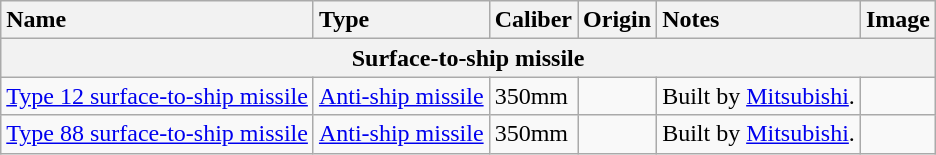<table class="wikitable">
<tr>
<th style="text-align: left;">Name</th>
<th style="text-align: left;">Type</th>
<th>Caliber</th>
<th style="text-align: left;">Origin</th>
<th style="text-align: left;">Notes</th>
<th style="text-align: left;">Image</th>
</tr>
<tr>
<th colspan="6" style="align: center;">Surface-to-ship missile</th>
</tr>
<tr>
<td><a href='#'>Type 12 surface-to-ship missile</a></td>
<td><a href='#'>Anti-ship missile</a></td>
<td>350mm</td>
<td></td>
<td>Built by <a href='#'>Mitsubishi</a>.</td>
<td></td>
</tr>
<tr>
<td><a href='#'>Type 88 surface-to-ship missile</a></td>
<td><a href='#'>Anti-ship missile</a></td>
<td>350mm</td>
<td></td>
<td>Built by <a href='#'>Mitsubishi</a>.</td>
<td></td>
</tr>
</table>
